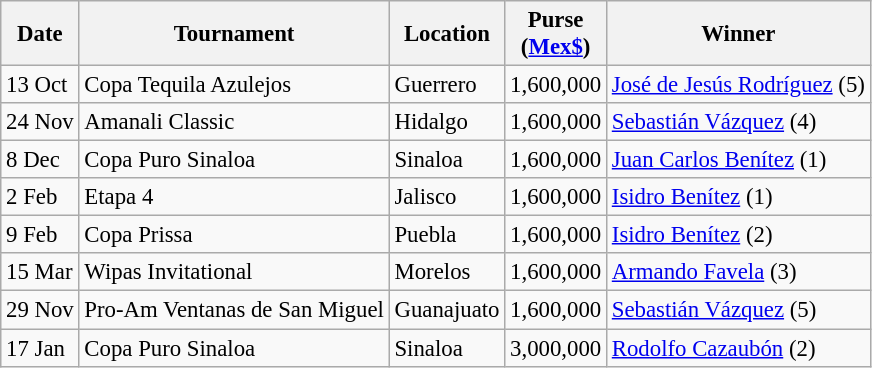<table class="wikitable" style="font-size:95%">
<tr>
<th>Date</th>
<th>Tournament</th>
<th>Location</th>
<th>Purse<br>(<a href='#'>Mex$</a>)</th>
<th>Winner</th>
</tr>
<tr>
<td>13 Oct</td>
<td>Copa Tequila Azulejos</td>
<td>Guerrero</td>
<td align=right>1,600,000</td>
<td> <a href='#'>José de Jesús Rodríguez</a> (5)</td>
</tr>
<tr>
<td>24 Nov</td>
<td>Amanali Classic</td>
<td>Hidalgo</td>
<td align=right>1,600,000</td>
<td> <a href='#'>Sebastián Vázquez</a> (4)</td>
</tr>
<tr>
<td>8 Dec</td>
<td>Copa Puro Sinaloa</td>
<td>Sinaloa</td>
<td align=right>1,600,000</td>
<td> <a href='#'>Juan Carlos Benítez</a> (1)</td>
</tr>
<tr>
<td>2 Feb</td>
<td>Etapa 4</td>
<td>Jalisco</td>
<td align=right>1,600,000</td>
<td> <a href='#'>Isidro Benítez</a> (1)</td>
</tr>
<tr>
<td>9 Feb</td>
<td>Copa Prissa</td>
<td>Puebla</td>
<td align=right>1,600,000</td>
<td> <a href='#'>Isidro Benítez</a> (2)</td>
</tr>
<tr>
<td>15 Mar</td>
<td>Wipas Invitational</td>
<td>Morelos</td>
<td align=right>1,600,000</td>
<td> <a href='#'>Armando Favela</a> (3)</td>
</tr>
<tr>
<td>29 Nov</td>
<td>Pro-Am Ventanas de San Miguel</td>
<td>Guanajuato</td>
<td align=right>1,600,000</td>
<td> <a href='#'>Sebastián Vázquez</a> (5)</td>
</tr>
<tr>
<td>17 Jan</td>
<td>Copa Puro Sinaloa</td>
<td>Sinaloa</td>
<td align=right>3,000,000</td>
<td> <a href='#'>Rodolfo Cazaubón</a> (2)</td>
</tr>
</table>
